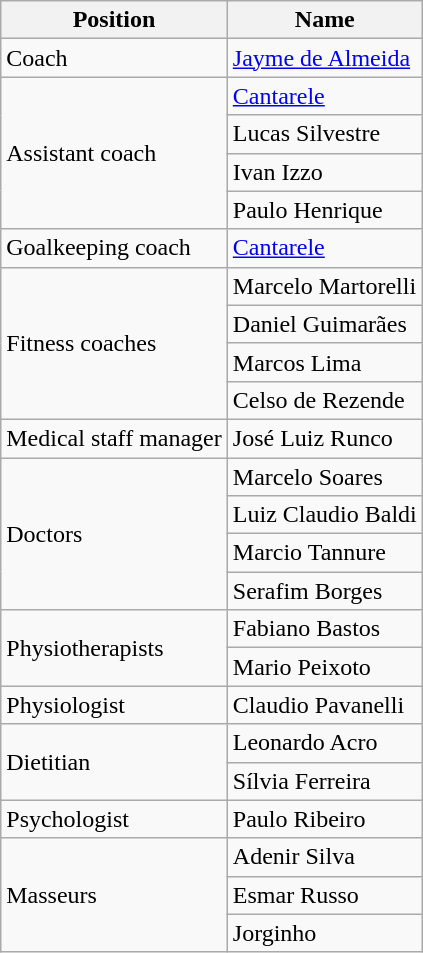<table class="wikitable">
<tr>
<th>Position</th>
<th>Name</th>
</tr>
<tr>
<td>Coach</td>
<td><a href='#'>Jayme de Almeida</a></td>
</tr>
<tr>
<td rowspan=4>Assistant coach</td>
<td><a href='#'>Cantarele</a></td>
</tr>
<tr>
<td>Lucas Silvestre</td>
</tr>
<tr>
<td>Ivan Izzo</td>
</tr>
<tr>
<td>Paulo Henrique</td>
</tr>
<tr>
<td>Goalkeeping coach</td>
<td><a href='#'>Cantarele</a></td>
</tr>
<tr>
<td rowspan=4>Fitness coaches</td>
<td>Marcelo Martorelli</td>
</tr>
<tr>
<td>Daniel Guimarães</td>
</tr>
<tr>
<td>Marcos Lima</td>
</tr>
<tr>
<td>Celso de Rezende</td>
</tr>
<tr>
<td>Medical staff manager</td>
<td>José Luiz Runco</td>
</tr>
<tr>
<td rowspan=4>Doctors</td>
<td>Marcelo Soares</td>
</tr>
<tr>
<td>Luiz Claudio Baldi</td>
</tr>
<tr>
<td>Marcio Tannure</td>
</tr>
<tr>
<td>Serafim Borges</td>
</tr>
<tr>
<td rowspan=2>Physiotherapists</td>
<td>Fabiano Bastos</td>
</tr>
<tr>
<td>Mario Peixoto</td>
</tr>
<tr>
<td>Physiologist</td>
<td>Claudio Pavanelli</td>
</tr>
<tr>
<td rowspan=2>Dietitian</td>
<td>Leonardo Acro</td>
</tr>
<tr>
<td>Sílvia Ferreira</td>
</tr>
<tr>
<td>Psychologist</td>
<td>Paulo Ribeiro</td>
</tr>
<tr>
<td rowspan=3>Masseurs</td>
<td>Adenir Silva</td>
</tr>
<tr>
<td>Esmar Russo</td>
</tr>
<tr>
<td>Jorginho</td>
</tr>
</table>
